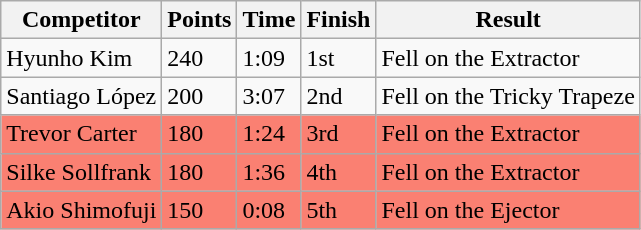<table class="wikitable sortable">
<tr>
<th>Competitor</th>
<th>Points</th>
<th>Time</th>
<th>Finish</th>
<th>Result</th>
</tr>
<tr>
<td>Hyunho Kim</td>
<td>240</td>
<td>1:09</td>
<td>1st</td>
<td>Fell on the Extractor</td>
</tr>
<tr>
<td>Santiago López</td>
<td>200</td>
<td>3:07</td>
<td>2nd</td>
<td>Fell on the Tricky Trapeze</td>
</tr>
<tr style="background-color:#fa8072">
<td>Trevor Carter</td>
<td>180</td>
<td>1:24</td>
<td>3rd</td>
<td>Fell on the Extractor</td>
</tr>
<tr style="background-color:#fa8072">
<td>Silke Sollfrank</td>
<td>180</td>
<td>1:36</td>
<td>4th</td>
<td>Fell on the Extractor</td>
</tr>
<tr style="background-color:#fa8072">
<td>Akio Shimofuji</td>
<td>150</td>
<td>0:08</td>
<td>5th</td>
<td>Fell on the Ejector</td>
</tr>
</table>
